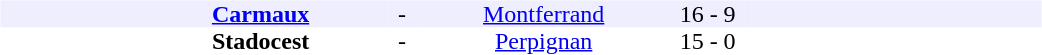<table table width=700>
<tr>
<td width=700 valign=top><br><table border=0 cellspacing=0 cellpadding=0 style=font-size: 100%; border-collapse: collapse; width=100%>
<tr align=center bgcolor=#EEEEFF>
<td width=90></td>
<td width=170><strong><a href='#'>Carmaux</a></strong></td>
<td width=20>-</td>
<td width=170><a href='#'>Montferrand</a></td>
<td width=50>16 - 9</td>
<td width=200></td>
</tr>
<tr align=center bgcolor=#FFFFFF>
<td width=90></td>
<td width=170><strong>Stadocest</strong></td>
<td width=20>-</td>
<td width=170><a href='#'>Perpignan</a></td>
<td width=50>15 - 0</td>
<td width=200></td>
</tr>
</table>
</td>
</tr>
</table>
